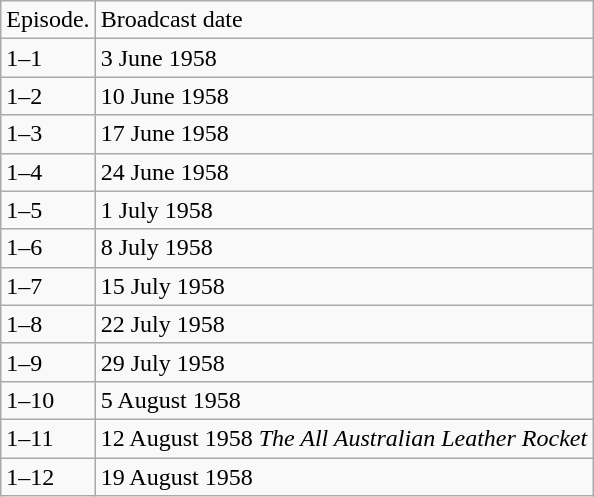<table class="wikitable">
<tr>
<td>Episode.</td>
<td>Broadcast date</td>
</tr>
<tr>
<td>1–1</td>
<td>3 June 1958</td>
</tr>
<tr>
<td>1–2</td>
<td>10 June 1958</td>
</tr>
<tr>
<td>1–3</td>
<td>17 June 1958</td>
</tr>
<tr>
<td>1–4</td>
<td>24 June 1958</td>
</tr>
<tr>
<td>1–5</td>
<td>1 July 1958</td>
</tr>
<tr>
<td>1–6</td>
<td>8 July 1958</td>
</tr>
<tr>
<td>1–7</td>
<td>15 July 1958</td>
</tr>
<tr>
<td>1–8</td>
<td>22 July 1958</td>
</tr>
<tr>
<td>1–9</td>
<td>29 July 1958</td>
</tr>
<tr>
<td>1–10</td>
<td>5 August 1958</td>
</tr>
<tr>
<td>1–11</td>
<td>12 August 1958 <em>The All Australian Leather Rocket</em></td>
</tr>
<tr>
<td>1–12</td>
<td>19 August 1958</td>
</tr>
</table>
